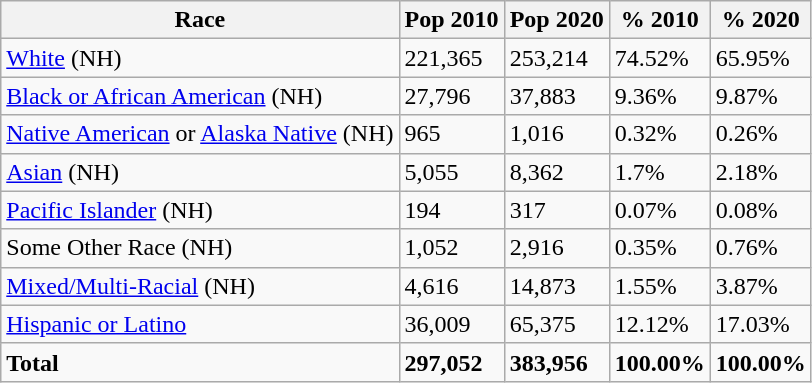<table class="wikitable">
<tr>
<th>Race</th>
<th>Pop 2010</th>
<th>Pop 2020</th>
<th>% 2010</th>
<th>% 2020</th>
</tr>
<tr>
<td><a href='#'>White</a> (NH)</td>
<td>221,365</td>
<td>253,214</td>
<td>74.52%</td>
<td>65.95%</td>
</tr>
<tr>
<td><a href='#'>Black or African American</a> (NH)</td>
<td>27,796</td>
<td>37,883</td>
<td>9.36%</td>
<td>9.87%</td>
</tr>
<tr>
<td><a href='#'>Native American</a> or <a href='#'>Alaska Native</a> (NH)</td>
<td>965</td>
<td>1,016</td>
<td>0.32%</td>
<td>0.26%</td>
</tr>
<tr>
<td><a href='#'>Asian</a> (NH)</td>
<td>5,055</td>
<td>8,362</td>
<td>1.7%</td>
<td>2.18%</td>
</tr>
<tr>
<td><a href='#'>Pacific Islander</a> (NH)</td>
<td>194</td>
<td>317</td>
<td>0.07%</td>
<td>0.08%</td>
</tr>
<tr>
<td>Some Other Race (NH)</td>
<td>1,052</td>
<td>2,916</td>
<td>0.35%</td>
<td>0.76%</td>
</tr>
<tr>
<td><a href='#'>Mixed/Multi-Racial</a> (NH)</td>
<td>4,616</td>
<td>14,873</td>
<td>1.55%</td>
<td>3.87%</td>
</tr>
<tr>
<td><a href='#'>Hispanic or Latino</a></td>
<td>36,009</td>
<td>65,375</td>
<td>12.12%</td>
<td>17.03%</td>
</tr>
<tr>
<td><strong>Total</strong></td>
<td><strong>297,052</strong></td>
<td><strong>383,956</strong></td>
<td><strong>100.00%</strong></td>
<td><strong>100.00%</strong></td>
</tr>
</table>
